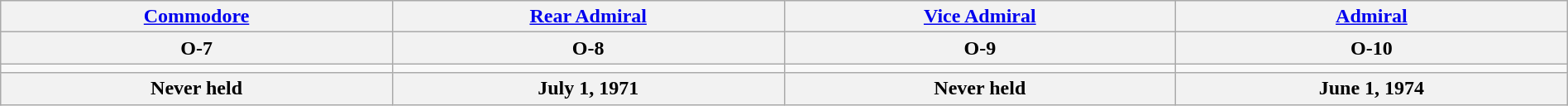<table class="wikitable" style="margin:auto; width:100%;">
<tr>
<th><a href='#'>Commodore</a></th>
<th><a href='#'>Rear Admiral</a></th>
<th><a href='#'>Vice Admiral</a></th>
<th><a href='#'>Admiral</a></th>
</tr>
<tr>
<th>O-7</th>
<th>O-8</th>
<th>O-9</th>
<th>O-10</th>
</tr>
<tr>
<td style="text-align:center; width:16%;"></td>
<td style="text-align:center; width:16%;"></td>
<td style="text-align:center; width:16%;"></td>
<td style="text-align:center; width:16%;"></td>
</tr>
<tr>
<th>Never held</th>
<th>July 1, 1971</th>
<th>Never held</th>
<th>June 1, 1974</th>
</tr>
</table>
